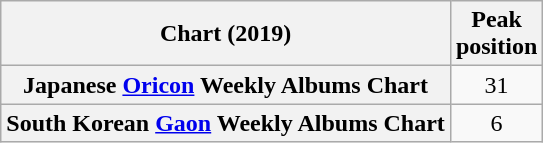<table class="wikitable plainrowheaders" style="text-align:center;">
<tr>
<th>Chart (2019)</th>
<th>Peak<br>position</th>
</tr>
<tr>
<th scope="row">Japanese <a href='#'>Oricon</a> Weekly Albums Chart</th>
<td>31</td>
</tr>
<tr>
<th scope="row">South Korean <a href='#'>Gaon</a> Weekly Albums Chart</th>
<td>6</td>
</tr>
</table>
